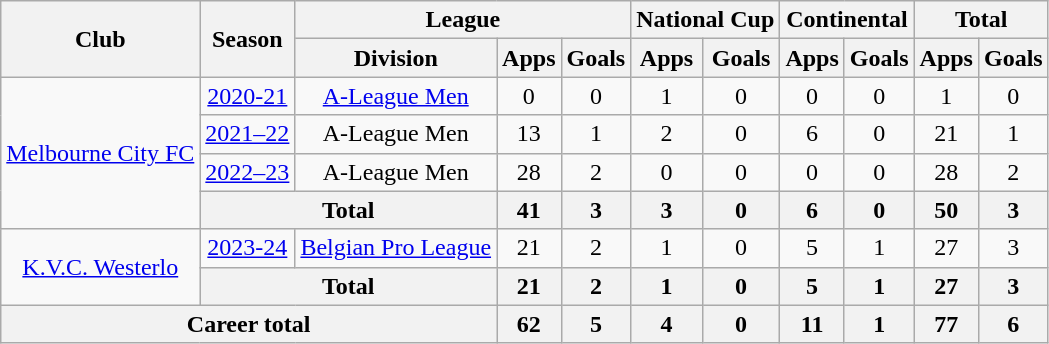<table class="wikitable" style="text-align:center">
<tr>
<th rowspan="2">Club</th>
<th rowspan="2">Season</th>
<th colspan="3">League</th>
<th colspan="2">National Cup</th>
<th colspan="2">Continental</th>
<th colspan="2">Total</th>
</tr>
<tr>
<th>Division</th>
<th>Apps</th>
<th>Goals</th>
<th>Apps</th>
<th>Goals</th>
<th>Apps</th>
<th>Goals</th>
<th>Apps</th>
<th>Goals</th>
</tr>
<tr>
<td rowspan="4"><a href='#'>Melbourne City FC</a></td>
<td><a href='#'>2020-21</a></td>
<td><a href='#'>A-League Men</a></td>
<td>0</td>
<td>0</td>
<td>1</td>
<td>0</td>
<td>0</td>
<td>0</td>
<td>1</td>
<td>0</td>
</tr>
<tr>
<td><a href='#'>2021–22</a></td>
<td>A-League Men</td>
<td>13</td>
<td>1</td>
<td>2</td>
<td>0</td>
<td>6</td>
<td>0</td>
<td>21</td>
<td>1</td>
</tr>
<tr>
<td><a href='#'>2022–23</a></td>
<td>A-League Men</td>
<td>28</td>
<td>2</td>
<td>0</td>
<td>0</td>
<td>0</td>
<td>0</td>
<td>28</td>
<td>2</td>
</tr>
<tr>
<th colspan="2">Total</th>
<th>41</th>
<th>3</th>
<th>3</th>
<th>0</th>
<th>6</th>
<th>0</th>
<th>50</th>
<th>3</th>
</tr>
<tr>
<td rowspan="2"><a href='#'>K.V.C. Westerlo</a></td>
<td><a href='#'>2023-24</a></td>
<td><a href='#'>Belgian Pro League</a></td>
<td>21</td>
<td>2</td>
<td>1</td>
<td>0</td>
<td>5</td>
<td>1</td>
<td>27</td>
<td>3</td>
</tr>
<tr>
<th colspan="2">Total</th>
<th>21</th>
<th>2</th>
<th>1</th>
<th>0</th>
<th>5</th>
<th>1</th>
<th>27</th>
<th>3</th>
</tr>
<tr>
<th colspan="3">Career total</th>
<th>62</th>
<th>5</th>
<th>4</th>
<th>0</th>
<th>11</th>
<th>1</th>
<th>77</th>
<th>6</th>
</tr>
</table>
